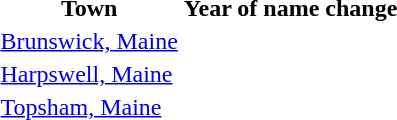<table>
<tr>
<th scope="col">Town</th>
<th scope="col">Year of name change</th>
</tr>
<tr>
<td scope="row"><a href='#'>Brunswick, Maine</a></td>
<td></td>
</tr>
<tr>
<td scope="row"><a href='#'>Harpswell, Maine</a></td>
<td></td>
</tr>
<tr>
<td scope="row"><a href='#'>Topsham, Maine</a></td>
<td></td>
</tr>
</table>
